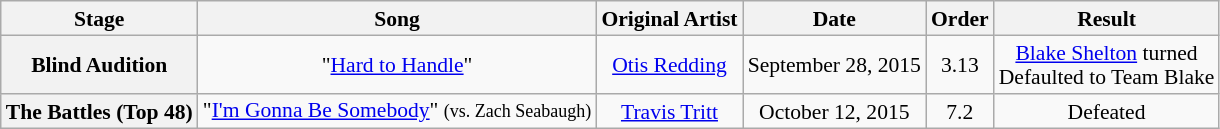<table class="wikitable" style="text-align:center; font-size:90%; line-height:16px;">
<tr>
<th scope="col">Stage</th>
<th scope="col">Song</th>
<th scope="col">Original Artist</th>
<th scope="col">Date</th>
<th scope="col">Order</th>
<th scope="col">Result</th>
</tr>
<tr>
<th scope="row">Blind Audition</th>
<td>"<a href='#'>Hard to Handle</a>"</td>
<td><a href='#'>Otis Redding</a></td>
<td>September 28, 2015</td>
<td>3.13</td>
<td><a href='#'>Blake Shelton</a> turned<br>Defaulted to Team Blake</td>
</tr>
<tr>
<th scope="row">The Battles (Top 48)</th>
<td>"<a href='#'>I'm Gonna Be Somebody</a>" <small>(vs. Zach Seabaugh)</small></td>
<td><a href='#'>Travis Tritt</a></td>
<td>October 12, 2015</td>
<td>7.2</td>
<td>Defeated</td>
</tr>
</table>
